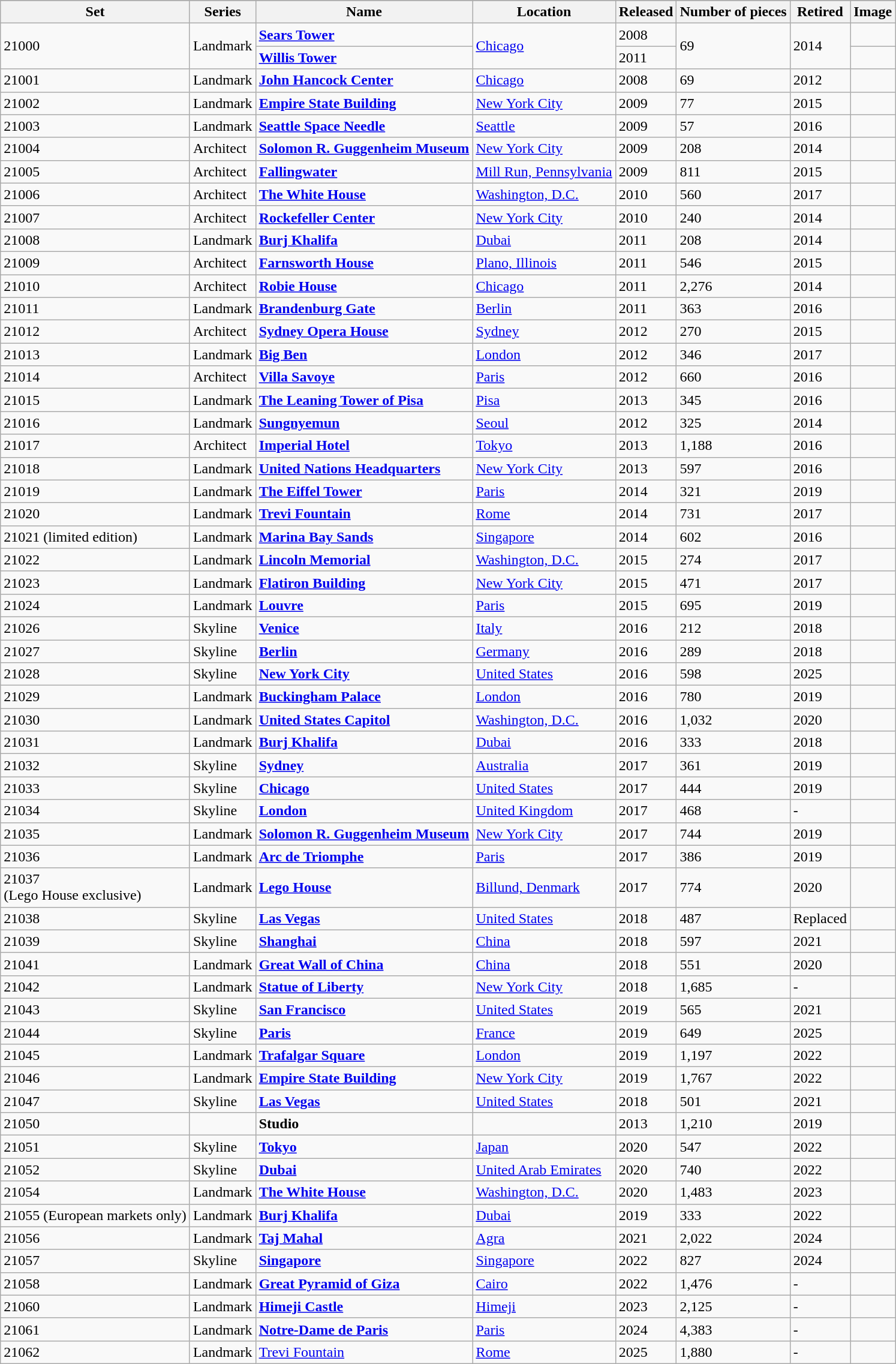<table class="sortable wikitable">
<tr style="background:#ececec;">
</tr>
<tr>
<th>Set</th>
<th>Series</th>
<th>Name</th>
<th>Location</th>
<th>Released</th>
<th>Number of pieces</th>
<th>Retired</th>
<th>Image</th>
</tr>
<tr>
<td rowspan=2>21000</td>
<td rowspan=2>Landmark</td>
<td><strong><a href='#'>Sears Tower</a></strong></td>
<td rowspan=2> <a href='#'>Chicago</a></td>
<td>2008</td>
<td rowspan=2>69</td>
<td rowspan=2>2014</td>
<td></td>
</tr>
<tr>
<td><strong><a href='#'>Willis Tower</a></strong></td>
<td>2011</td>
<td></td>
</tr>
<tr>
<td>21001</td>
<td>Landmark</td>
<td><strong><a href='#'>John Hancock Center</a></strong></td>
<td> <a href='#'>Chicago</a></td>
<td>2008</td>
<td>69</td>
<td>2012</td>
<td></td>
</tr>
<tr>
<td>21002</td>
<td>Landmark</td>
<td><strong><a href='#'>Empire State Building</a></strong></td>
<td> <a href='#'>New York City</a></td>
<td>2009</td>
<td>77</td>
<td>2015</td>
<td></td>
</tr>
<tr>
<td>21003</td>
<td>Landmark</td>
<td><strong><a href='#'>Seattle Space Needle</a></strong></td>
<td> <a href='#'>Seattle</a></td>
<td>2009</td>
<td>57</td>
<td>2016</td>
<td></td>
</tr>
<tr>
<td>21004</td>
<td>Architect</td>
<td><strong><a href='#'>Solomon R. Guggenheim Museum</a></strong></td>
<td> <a href='#'>New York City</a></td>
<td>2009</td>
<td>208</td>
<td>2014</td>
<td></td>
</tr>
<tr>
<td>21005</td>
<td>Architect</td>
<td><strong><a href='#'>Fallingwater</a></strong></td>
<td> <a href='#'>Mill Run, Pennsylvania</a></td>
<td>2009</td>
<td>811</td>
<td>2015</td>
<td></td>
</tr>
<tr>
<td>21006</td>
<td>Architect</td>
<td><strong><a href='#'>The White House</a></strong></td>
<td> <a href='#'>Washington, D.C.</a></td>
<td>2010</td>
<td>560</td>
<td>2017</td>
<td></td>
</tr>
<tr>
<td>21007</td>
<td>Architect</td>
<td><strong><a href='#'>Rockefeller Center</a></strong></td>
<td> <a href='#'>New York City</a></td>
<td>2010</td>
<td>240</td>
<td>2014</td>
<td></td>
</tr>
<tr>
<td>21008</td>
<td>Landmark</td>
<td><strong><a href='#'>Burj Khalifa</a></strong></td>
<td> <a href='#'>Dubai</a></td>
<td>2011</td>
<td>208</td>
<td>2014</td>
<td></td>
</tr>
<tr>
<td>21009</td>
<td>Architect</td>
<td><strong><a href='#'>Farnsworth House</a></strong></td>
<td> <a href='#'>Plano, Illinois</a></td>
<td>2011</td>
<td>546</td>
<td>2015</td>
<td></td>
</tr>
<tr>
<td>21010</td>
<td>Architect</td>
<td><strong><a href='#'>Robie House</a></strong></td>
<td> <a href='#'>Chicago</a></td>
<td>2011</td>
<td>2,276</td>
<td>2014</td>
<td></td>
</tr>
<tr>
<td>21011</td>
<td>Landmark</td>
<td><strong><a href='#'>Brandenburg Gate</a></strong></td>
<td> <a href='#'>Berlin</a></td>
<td>2011</td>
<td>363</td>
<td>2016</td>
<td></td>
</tr>
<tr>
<td>21012</td>
<td>Architect</td>
<td><strong><a href='#'>Sydney Opera House</a></strong></td>
<td> <a href='#'>Sydney</a></td>
<td>2012</td>
<td>270</td>
<td>2015</td>
<td></td>
</tr>
<tr>
<td>21013</td>
<td>Landmark</td>
<td><strong><a href='#'>Big Ben</a></strong></td>
<td> <a href='#'>London</a></td>
<td>2012</td>
<td>346</td>
<td>2017</td>
<td></td>
</tr>
<tr>
<td>21014</td>
<td>Architect</td>
<td><strong><a href='#'>Villa Savoye</a></strong></td>
<td> <a href='#'>Paris</a></td>
<td>2012</td>
<td>660</td>
<td>2016</td>
<td></td>
</tr>
<tr>
<td>21015</td>
<td>Landmark</td>
<td><strong><a href='#'>The Leaning Tower of Pisa</a></strong></td>
<td> <a href='#'>Pisa</a></td>
<td>2013</td>
<td>345</td>
<td>2016</td>
<td></td>
</tr>
<tr>
<td>21016</td>
<td>Landmark</td>
<td><strong><a href='#'>Sungnyemun</a></strong></td>
<td> <a href='#'>Seoul</a></td>
<td>2012</td>
<td>325</td>
<td>2014</td>
<td></td>
</tr>
<tr>
<td>21017</td>
<td>Architect</td>
<td><strong><a href='#'>Imperial Hotel</a></strong></td>
<td> <a href='#'>Tokyo</a></td>
<td>2013</td>
<td>1,188</td>
<td>2016</td>
<td></td>
</tr>
<tr>
<td>21018</td>
<td>Landmark</td>
<td><strong><a href='#'>United Nations Headquarters</a></strong></td>
<td> <a href='#'>New York City</a></td>
<td>2013</td>
<td>597</td>
<td>2016</td>
<td></td>
</tr>
<tr>
<td>21019</td>
<td>Landmark</td>
<td><strong><a href='#'>The Eiffel Tower</a></strong></td>
<td> <a href='#'>Paris</a></td>
<td>2014</td>
<td>321</td>
<td>2019</td>
<td></td>
</tr>
<tr>
<td>21020</td>
<td>Landmark</td>
<td><strong><a href='#'>Trevi Fountain</a></strong></td>
<td> <a href='#'>Rome</a></td>
<td>2014</td>
<td>731</td>
<td>2017</td>
<td></td>
</tr>
<tr>
<td>21021 (limited edition)</td>
<td>Landmark</td>
<td><strong><a href='#'>Marina Bay Sands</a></strong></td>
<td> <a href='#'>Singapore</a></td>
<td>2014</td>
<td>602</td>
<td>2016</td>
<td></td>
</tr>
<tr>
<td>21022</td>
<td>Landmark</td>
<td><strong><a href='#'>Lincoln Memorial</a></strong></td>
<td> <a href='#'>Washington, D.C.</a></td>
<td>2015</td>
<td>274</td>
<td>2017</td>
<td></td>
</tr>
<tr>
<td>21023</td>
<td>Landmark</td>
<td><strong><a href='#'>Flatiron Building</a></strong></td>
<td> <a href='#'>New York City</a></td>
<td>2015</td>
<td>471</td>
<td>2017</td>
<td></td>
</tr>
<tr>
<td>21024</td>
<td>Landmark</td>
<td><strong><a href='#'>Louvre</a></strong></td>
<td> <a href='#'>Paris</a></td>
<td>2015</td>
<td>695</td>
<td>2019</td>
<td></td>
</tr>
<tr>
<td>21026</td>
<td>Skyline</td>
<td><strong><a href='#'>Venice</a></strong></td>
<td> <a href='#'>Italy</a></td>
<td>2016</td>
<td>212</td>
<td>2018</td>
<td></td>
</tr>
<tr>
<td>21027</td>
<td>Skyline</td>
<td><strong><a href='#'>Berlin</a></strong></td>
<td> <a href='#'>Germany</a></td>
<td>2016</td>
<td>289</td>
<td>2018</td>
<td></td>
</tr>
<tr>
<td>21028</td>
<td>Skyline</td>
<td><strong><a href='#'>New York City</a></strong></td>
<td> <a href='#'>United States</a></td>
<td>2016</td>
<td>598</td>
<td>2025</td>
<td></td>
</tr>
<tr>
<td>21029</td>
<td>Landmark</td>
<td><strong><a href='#'>Buckingham Palace</a></strong></td>
<td> <a href='#'>London</a></td>
<td>2016</td>
<td>780</td>
<td>2019</td>
<td></td>
</tr>
<tr>
<td>21030</td>
<td>Landmark</td>
<td><strong><a href='#'>United States Capitol</a></strong></td>
<td> <a href='#'>Washington, D.C.</a></td>
<td>2016</td>
<td>1,032</td>
<td>2020</td>
<td></td>
</tr>
<tr>
<td>21031</td>
<td>Landmark</td>
<td><strong><a href='#'>Burj Khalifa</a></strong></td>
<td> <a href='#'>Dubai</a></td>
<td>2016</td>
<td>333</td>
<td>2018</td>
<td></td>
</tr>
<tr>
<td>21032</td>
<td>Skyline</td>
<td><strong><a href='#'>Sydney</a></strong></td>
<td> <a href='#'>Australia</a></td>
<td>2017</td>
<td>361</td>
<td>2019</td>
<td></td>
</tr>
<tr>
<td>21033</td>
<td>Skyline</td>
<td><strong><a href='#'>Chicago</a></strong></td>
<td> <a href='#'>United States</a></td>
<td>2017</td>
<td>444</td>
<td>2019</td>
<td></td>
</tr>
<tr>
<td>21034</td>
<td>Skyline</td>
<td><strong><a href='#'>London</a></strong></td>
<td> <a href='#'>United Kingdom</a></td>
<td>2017</td>
<td>468</td>
<td>-</td>
<td></td>
</tr>
<tr>
<td>21035</td>
<td>Landmark</td>
<td><strong><a href='#'>Solomon R. Guggenheim Museum</a></strong></td>
<td> <a href='#'>New York City</a></td>
<td>2017</td>
<td>744</td>
<td>2019</td>
<td></td>
</tr>
<tr>
<td>21036</td>
<td>Landmark</td>
<td><strong><a href='#'>Arc de Triomphe</a></strong></td>
<td> <a href='#'>Paris</a></td>
<td>2017</td>
<td>386</td>
<td>2019</td>
<td></td>
</tr>
<tr>
<td>21037<br>(Lego House exclusive)</td>
<td>Landmark</td>
<td><strong><a href='#'>Lego House</a></strong></td>
<td> <a href='#'>Billund, Denmark</a></td>
<td>2017</td>
<td>774</td>
<td>2020</td>
<td></td>
</tr>
<tr>
<td>21038</td>
<td>Skyline</td>
<td><strong><a href='#'>Las Vegas</a></strong></td>
<td> <a href='#'>United States</a></td>
<td>2018</td>
<td>487</td>
<td>Replaced</td>
<td></td>
</tr>
<tr>
<td>21039</td>
<td>Skyline</td>
<td><strong><a href='#'>Shanghai</a></strong></td>
<td> <a href='#'>China</a></td>
<td>2018</td>
<td>597</td>
<td>2021</td>
<td></td>
</tr>
<tr>
<td>21041</td>
<td>Landmark</td>
<td><strong><a href='#'>Great Wall of China</a></strong></td>
<td> <a href='#'>China</a></td>
<td>2018</td>
<td>551</td>
<td>2020</td>
<td></td>
</tr>
<tr>
<td>21042</td>
<td>Landmark</td>
<td><strong><a href='#'>Statue of Liberty</a></strong></td>
<td> <a href='#'>New York City</a></td>
<td>2018</td>
<td>1,685</td>
<td>-</td>
<td></td>
</tr>
<tr>
<td>21043</td>
<td>Skyline</td>
<td><strong><a href='#'>San Francisco</a></strong></td>
<td> <a href='#'>United States</a></td>
<td>2019</td>
<td>565</td>
<td>2021</td>
<td></td>
</tr>
<tr>
<td>21044</td>
<td>Skyline</td>
<td><strong><a href='#'>Paris</a></strong></td>
<td> <a href='#'>France</a></td>
<td>2019</td>
<td>649</td>
<td>2025</td>
<td></td>
</tr>
<tr>
<td>21045</td>
<td>Landmark</td>
<td><strong><a href='#'>Trafalgar Square</a></strong></td>
<td> <a href='#'>London</a></td>
<td>2019</td>
<td>1,197</td>
<td>2022</td>
<td></td>
</tr>
<tr>
<td>21046</td>
<td>Landmark</td>
<td><strong><a href='#'>Empire State Building</a></strong></td>
<td> <a href='#'>New York City</a></td>
<td>2019</td>
<td>1,767</td>
<td>2022</td>
<td></td>
</tr>
<tr>
<td>21047</td>
<td>Skyline</td>
<td><strong><a href='#'>Las Vegas</a></strong></td>
<td> <a href='#'>United States</a></td>
<td>2018</td>
<td>501</td>
<td>2021</td>
<td></td>
</tr>
<tr>
<td>21050</td>
<td></td>
<td><strong>Studio</strong></td>
<td></td>
<td>2013</td>
<td>1,210</td>
<td>2019</td>
<td></td>
</tr>
<tr>
<td>21051</td>
<td>Skyline</td>
<td><strong><a href='#'>Tokyo</a></strong></td>
<td> <a href='#'>Japan</a></td>
<td>2020</td>
<td>547</td>
<td>2022</td>
<td></td>
</tr>
<tr>
<td>21052</td>
<td>Skyline</td>
<td><strong><a href='#'>Dubai</a></strong></td>
<td> <a href='#'>United Arab Emirates</a></td>
<td>2020</td>
<td>740</td>
<td>2022</td>
<td></td>
</tr>
<tr>
<td>21054</td>
<td>Landmark</td>
<td><strong><a href='#'>The White House</a></strong></td>
<td> <a href='#'>Washington, D.C.</a></td>
<td>2020</td>
<td>1,483</td>
<td>2023</td>
<td></td>
</tr>
<tr>
<td>21055 (European markets only)</td>
<td>Landmark</td>
<td><strong><a href='#'>Burj Khalifa</a></strong></td>
<td> <a href='#'>Dubai</a></td>
<td>2019</td>
<td>333</td>
<td>2022</td>
<td></td>
</tr>
<tr>
<td>21056</td>
<td>Landmark</td>
<td><strong><a href='#'>Taj Mahal</a></strong></td>
<td> <a href='#'>Agra</a></td>
<td>2021</td>
<td>2,022</td>
<td>2024</td>
<td></td>
</tr>
<tr>
<td>21057</td>
<td>Skyline</td>
<td><strong><a href='#'>Singapore</a></strong></td>
<td> <a href='#'>Singapore</a></td>
<td>2022</td>
<td>827</td>
<td>2024</td>
<td></td>
</tr>
<tr>
<td>21058</td>
<td>Landmark</td>
<td><strong><a href='#'>Great Pyramid of Giza</a></strong></td>
<td> <a href='#'>Cairo</a></td>
<td>2022</td>
<td>1,476</td>
<td>-</td>
<td></td>
</tr>
<tr>
<td>21060</td>
<td>Landmark</td>
<td><strong><a href='#'>Himeji Castle</a></strong></td>
<td> <a href='#'>Himeji</a></td>
<td>2023</td>
<td>2,125</td>
<td>-</td>
<td></td>
</tr>
<tr>
<td>21061</td>
<td>Landmark</td>
<td><strong><a href='#'>Notre-Dame de Paris</a></strong></td>
<td> <a href='#'>Paris</a></td>
<td>2024</td>
<td>4,383</td>
<td>-</td>
<td></td>
</tr>
<tr>
<td>21062</td>
<td>Landmark</td>
<td><a href='#'>Trevi Fountain</a></td>
<td> <a href='#'>Rome</a></td>
<td>2025</td>
<td>1,880</td>
<td>-</td>
<td></td>
</tr>
</table>
